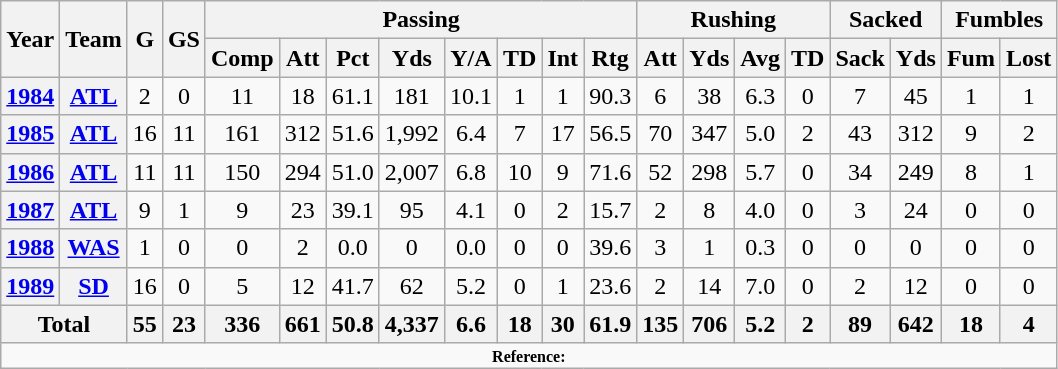<table class="wikitable" style="text-align: center;">
<tr>
<th rowspan="2">Year</th>
<th rowspan="2">Team</th>
<th rowspan="2">G</th>
<th rowspan="2">GS</th>
<th colspan="8">Passing</th>
<th colspan="4">Rushing</th>
<th colspan="2">Sacked</th>
<th colspan="2">Fumbles</th>
</tr>
<tr>
<th>Comp</th>
<th>Att</th>
<th>Pct</th>
<th>Yds</th>
<th>Y/A</th>
<th>TD</th>
<th>Int</th>
<th>Rtg</th>
<th>Att</th>
<th>Yds</th>
<th>Avg</th>
<th>TD</th>
<th>Sack</th>
<th>Yds</th>
<th>Fum</th>
<th>Lost</th>
</tr>
<tr>
<th><a href='#'>1984</a></th>
<th><a href='#'>ATL</a></th>
<td>2</td>
<td>0</td>
<td>11</td>
<td>18</td>
<td>61.1</td>
<td>181</td>
<td>10.1</td>
<td>1</td>
<td>1</td>
<td>90.3</td>
<td>6</td>
<td>38</td>
<td>6.3</td>
<td>0</td>
<td>7</td>
<td>45</td>
<td>1</td>
<td>1</td>
</tr>
<tr>
<th><a href='#'>1985</a></th>
<th><a href='#'>ATL</a></th>
<td>16</td>
<td>11</td>
<td>161</td>
<td>312</td>
<td>51.6</td>
<td>1,992</td>
<td>6.4</td>
<td>7</td>
<td>17</td>
<td>56.5</td>
<td>70</td>
<td>347</td>
<td>5.0</td>
<td>2</td>
<td>43</td>
<td>312</td>
<td>9</td>
<td>2</td>
</tr>
<tr>
<th><a href='#'>1986</a></th>
<th><a href='#'>ATL</a></th>
<td>11</td>
<td>11</td>
<td>150</td>
<td>294</td>
<td>51.0</td>
<td>2,007</td>
<td>6.8</td>
<td>10</td>
<td>9</td>
<td>71.6</td>
<td>52</td>
<td>298</td>
<td>5.7</td>
<td>0</td>
<td>34</td>
<td>249</td>
<td>8</td>
<td>1</td>
</tr>
<tr>
<th><a href='#'>1987</a></th>
<th><a href='#'>ATL</a></th>
<td>9</td>
<td>1</td>
<td>9</td>
<td>23</td>
<td>39.1</td>
<td>95</td>
<td>4.1</td>
<td>0</td>
<td>2</td>
<td>15.7</td>
<td>2</td>
<td>8</td>
<td>4.0</td>
<td>0</td>
<td>3</td>
<td>24</td>
<td>0</td>
<td>0</td>
</tr>
<tr>
<th><a href='#'>1988</a></th>
<th><a href='#'>WAS</a></th>
<td>1</td>
<td>0</td>
<td>0</td>
<td>2</td>
<td>0.0</td>
<td>0</td>
<td>0.0</td>
<td>0</td>
<td>0</td>
<td>39.6</td>
<td>3</td>
<td>1</td>
<td>0.3</td>
<td>0</td>
<td>0</td>
<td>0</td>
<td>0</td>
<td>0</td>
</tr>
<tr>
<th><a href='#'>1989</a></th>
<th><a href='#'>SD</a></th>
<td>16</td>
<td>0</td>
<td>5</td>
<td>12</td>
<td>41.7</td>
<td>62</td>
<td>5.2</td>
<td>0</td>
<td>1</td>
<td>23.6</td>
<td>2</td>
<td>14</td>
<td>7.0</td>
<td>0</td>
<td>2</td>
<td>12</td>
<td>0</td>
<td>0</td>
</tr>
<tr>
<th colspan="2">Total</th>
<th>55</th>
<th>23</th>
<th>336</th>
<th>661</th>
<th>50.8</th>
<th>4,337</th>
<th>6.6</th>
<th>18</th>
<th>30</th>
<th>61.9</th>
<th>135</th>
<th>706</th>
<th>5.2</th>
<th>2</th>
<th>89</th>
<th>642</th>
<th>18</th>
<th>4</th>
</tr>
<tr>
<td colspan="20"  style="font-size:8pt; text-align:center;"><strong>Reference:</strong></td>
</tr>
</table>
